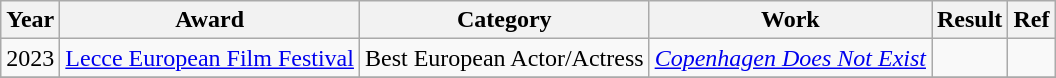<table class="wikitable">
<tr>
<th>Year</th>
<th>Award</th>
<th>Category</th>
<th>Work</th>
<th>Result</th>
<th>Ref</th>
</tr>
<tr>
<td>2023</td>
<td><a href='#'>Lecce European Film Festival</a></td>
<td>Best European Actor/Actress</td>
<td><em><a href='#'>Copenhagen Does Not Exist</a></em></td>
<td></td>
<td></td>
</tr>
<tr>
</tr>
</table>
